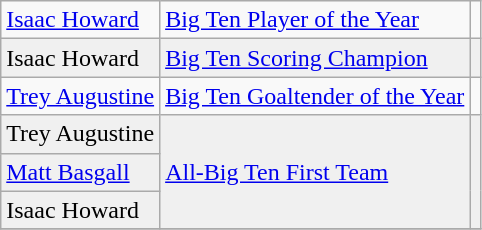<table class="wikitable">
<tr>
<td><a href='#'>Isaac Howard</a></td>
<td><a href='#'>Big Ten Player of the Year</a></td>
<td></td>
</tr>
<tr bgcolor=f0f0f0>
<td>Isaac Howard</td>
<td><a href='#'>Big Ten Scoring Champion</a></td>
<td></td>
</tr>
<tr>
<td><a href='#'>Trey Augustine</a></td>
<td><a href='#'>Big Ten Goaltender of the Year</a></td>
<td></td>
</tr>
<tr bgcolor=f0f0f0>
<td>Trey Augustine</td>
<td rowspan=3><a href='#'>All-Big Ten First Team</a></td>
<td rowspan=3></td>
</tr>
<tr bgcolor=f0f0f0>
<td><a href='#'>Matt Basgall</a></td>
</tr>
<tr bgcolor=f0f0f0>
<td>Isaac Howard</td>
</tr>
<tr>
</tr>
</table>
